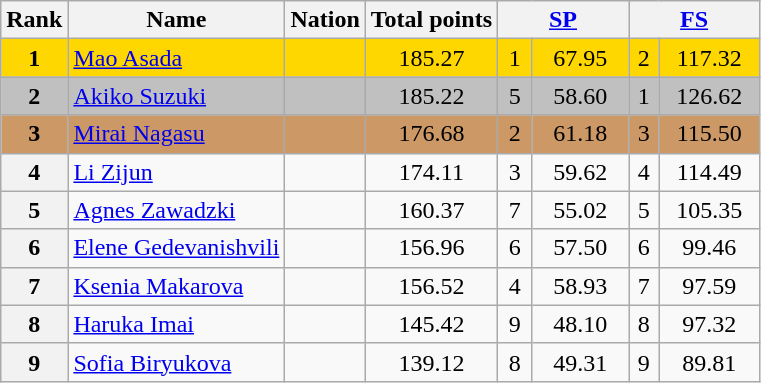<table class="wikitable sortable">
<tr>
<th>Rank</th>
<th>Name</th>
<th>Nation</th>
<th>Total points</th>
<th colspan="2" width="80px"><a href='#'>SP</a></th>
<th colspan="2" width="80px"><a href='#'>FS</a></th>
</tr>
<tr bgcolor="gold">
<td align="center"><strong>1</strong></td>
<td><a href='#'>Mao Asada</a></td>
<td></td>
<td align="center">185.27</td>
<td align="center">1</td>
<td align="center">67.95</td>
<td align="center">2</td>
<td align="center">117.32</td>
</tr>
<tr bgcolor="silver">
<td align="center"><strong>2</strong></td>
<td><a href='#'>Akiko Suzuki</a></td>
<td></td>
<td align="center">185.22</td>
<td align="center">5</td>
<td align="center">58.60</td>
<td align="center">1</td>
<td align="center">126.62</td>
</tr>
<tr bgcolor="cc9966">
<td align="center"><strong>3</strong></td>
<td><a href='#'>Mirai Nagasu</a></td>
<td></td>
<td align="center">176.68</td>
<td align="center">2</td>
<td align="center">61.18</td>
<td align="center">3</td>
<td align="center">115.50</td>
</tr>
<tr>
<th>4</th>
<td><a href='#'>Li Zijun</a></td>
<td></td>
<td align="center">174.11</td>
<td align="center">3</td>
<td align="center">59.62</td>
<td align="center">4</td>
<td align="center">114.49</td>
</tr>
<tr>
<th>5</th>
<td><a href='#'>Agnes Zawadzki</a></td>
<td></td>
<td align="center">160.37</td>
<td align="center">7</td>
<td align="center">55.02</td>
<td align="center">5</td>
<td align="center">105.35</td>
</tr>
<tr>
<th>6</th>
<td><a href='#'>Elene Gedevanishvili</a></td>
<td></td>
<td align="center">156.96</td>
<td align="center">6</td>
<td align="center">57.50</td>
<td align="center">6</td>
<td align="center">99.46</td>
</tr>
<tr>
<th>7</th>
<td><a href='#'>Ksenia Makarova</a></td>
<td></td>
<td align="center">156.52</td>
<td align="center">4</td>
<td align="center">58.93</td>
<td align="center">7</td>
<td align="center">97.59</td>
</tr>
<tr>
<th>8</th>
<td><a href='#'>Haruka Imai</a></td>
<td></td>
<td align="center">145.42</td>
<td align="center">9</td>
<td align="center">48.10</td>
<td align="center">8</td>
<td align="center">97.32</td>
</tr>
<tr>
<th>9</th>
<td><a href='#'>Sofia Biryukova</a></td>
<td></td>
<td align="center">139.12</td>
<td align="center">8</td>
<td align="center">49.31</td>
<td align="center">9</td>
<td align="center">89.81</td>
</tr>
</table>
